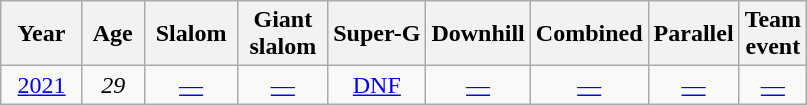<table class=wikitable style="text-align:center">
<tr>
<th>  Year  </th>
<th> Age </th>
<th> Slalom </th>
<th> Giant <br> slalom </th>
<th>Super-G</th>
<th>Downhill</th>
<th>Combined</th>
<th>Parallel</th>
<th>Team<br>event</th>
</tr>
<tr>
<td><a href='#'>2021</a></td>
<td><em>29</em></td>
<td><a href='#'>—</a></td>
<td><a href='#'>—</a></td>
<td><a href='#'>DNF</a></td>
<td><a href='#'>—</a></td>
<td><a href='#'>—</a></td>
<td><a href='#'>—</a></td>
<td><a href='#'>—</a></td>
</tr>
</table>
